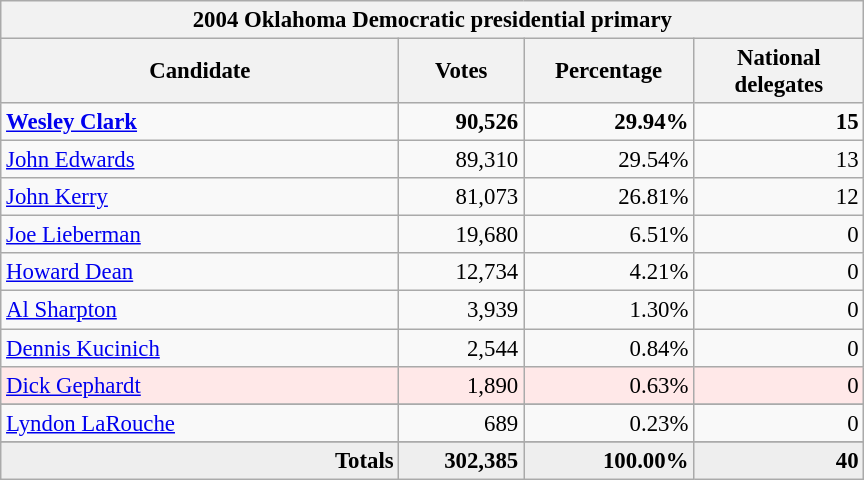<table class="wikitable" style="font-size:95%;">
<tr>
<th colspan="4">2004 Oklahoma Democratic presidential primary</th>
</tr>
<tr>
<th style="width: 17em">Candidate</th>
<th style="width: 5em">Votes</th>
<th style="width: 7em">Percentage</th>
<th style="width: 7em">National delegates</th>
</tr>
<tr>
<td><strong><a href='#'>Wesley Clark</a></strong></td>
<td align="right"><strong>90,526</strong></td>
<td align="right"><strong>29.94%</strong></td>
<td align="right"><strong>15</strong></td>
</tr>
<tr>
<td><a href='#'>John Edwards</a></td>
<td align="right">89,310</td>
<td align="right">29.54%</td>
<td align="right">13</td>
</tr>
<tr>
<td><a href='#'>John Kerry</a></td>
<td align="right">81,073</td>
<td align="right">26.81%</td>
<td align="right">12</td>
</tr>
<tr>
<td><a href='#'>Joe Lieberman</a></td>
<td align="right">19,680</td>
<td align="right">6.51%</td>
<td align="right">0</td>
</tr>
<tr>
<td><a href='#'>Howard Dean</a></td>
<td align="right">12,734</td>
<td align="right">4.21%</td>
<td align="right">0</td>
</tr>
<tr>
<td><a href='#'>Al Sharpton</a></td>
<td align="right">3,939</td>
<td align="right">1.30%</td>
<td align="right">0</td>
</tr>
<tr>
<td><a href='#'>Dennis Kucinich</a></td>
<td align="right">2,544</td>
<td align="right">0.84%</td>
<td align="right">0</td>
</tr>
<tr bgcolor=#FFE8E8>
<td><a href='#'>Dick Gephardt</a></td>
<td align="right">1,890</td>
<td align="right">0.63%</td>
<td align="right">0</td>
</tr>
<tr>
</tr>
<tr>
<td><a href='#'>Lyndon LaRouche</a></td>
<td align="right">689</td>
<td align="right">0.23%</td>
<td align="right">0</td>
</tr>
<tr>
</tr>
<tr bgcolor="#EEEEEE">
<td align="right"><strong>Totals</strong></td>
<td align="right"><strong>302,385</strong></td>
<td align="right"><strong>100.00%</strong></td>
<td align="right"><strong>40</strong></td>
</tr>
</table>
